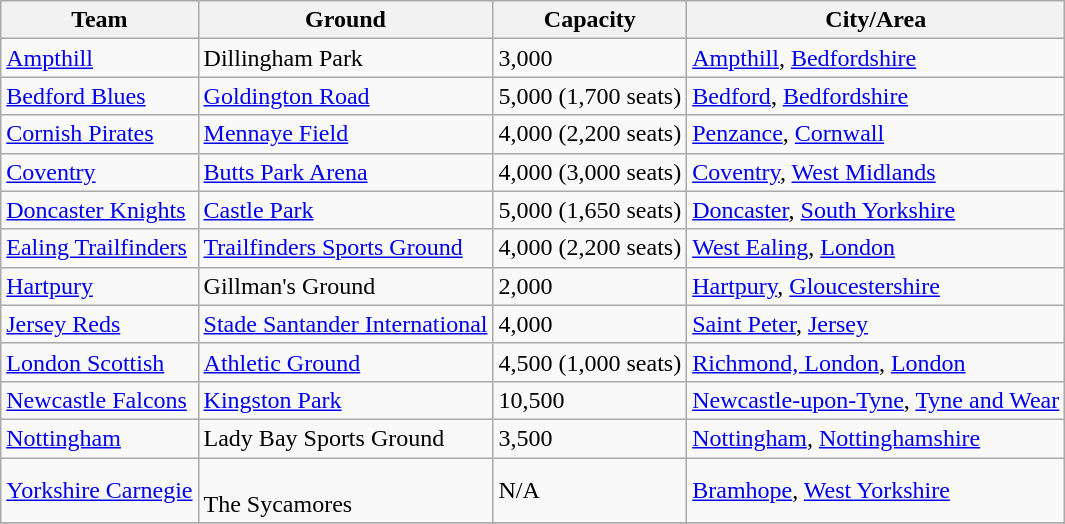<table class="wikitable sortable">
<tr>
<th>Team</th>
<th>Ground</th>
<th>Capacity</th>
<th>City/Area</th>
</tr>
<tr>
<td><a href='#'>Ampthill</a></td>
<td>Dillingham Park</td>
<td>3,000</td>
<td><a href='#'>Ampthill</a>, <a href='#'>Bedfordshire</a></td>
</tr>
<tr>
<td><a href='#'>Bedford Blues</a></td>
<td><a href='#'>Goldington Road</a></td>
<td>5,000 (1,700 seats)</td>
<td><a href='#'>Bedford</a>, <a href='#'>Bedfordshire</a></td>
</tr>
<tr>
<td><a href='#'>Cornish Pirates</a></td>
<td><a href='#'>Mennaye Field</a></td>
<td>4,000 (2,200 seats)</td>
<td><a href='#'>Penzance</a>, <a href='#'>Cornwall</a></td>
</tr>
<tr>
<td><a href='#'>Coventry</a></td>
<td><a href='#'>Butts Park Arena</a></td>
<td>4,000 (3,000 seats)</td>
<td><a href='#'>Coventry</a>, <a href='#'>West Midlands</a></td>
</tr>
<tr>
<td><a href='#'>Doncaster Knights</a></td>
<td><a href='#'>Castle Park</a></td>
<td>5,000 (1,650 seats)</td>
<td><a href='#'>Doncaster</a>, <a href='#'>South Yorkshire</a></td>
</tr>
<tr>
<td><a href='#'>Ealing Trailfinders</a></td>
<td><a href='#'>Trailfinders Sports Ground</a></td>
<td>4,000 (2,200 seats)</td>
<td><a href='#'>West Ealing</a>, <a href='#'>London</a></td>
</tr>
<tr>
<td><a href='#'>Hartpury</a></td>
<td>Gillman's Ground</td>
<td>2,000</td>
<td><a href='#'>Hartpury</a>, <a href='#'>Gloucestershire</a></td>
</tr>
<tr>
<td><a href='#'>Jersey Reds</a></td>
<td><a href='#'>Stade Santander International</a></td>
<td>4,000</td>
<td><a href='#'>Saint Peter</a>, <a href='#'>Jersey</a></td>
</tr>
<tr>
<td><a href='#'>London Scottish</a></td>
<td><a href='#'>Athletic Ground</a></td>
<td>4,500 (1,000 seats)</td>
<td><a href='#'>Richmond, London</a>, <a href='#'>London</a></td>
</tr>
<tr>
<td><a href='#'>Newcastle Falcons</a></td>
<td><a href='#'>Kingston Park</a></td>
<td>10,500</td>
<td><a href='#'>Newcastle-upon-Tyne</a>, <a href='#'>Tyne and Wear</a></td>
</tr>
<tr>
<td><a href='#'>Nottingham</a></td>
<td>Lady Bay Sports Ground</td>
<td>3,500</td>
<td><a href='#'>Nottingham</a>, <a href='#'>Nottinghamshire</a></td>
</tr>
<tr>
<td><a href='#'>Yorkshire Carnegie</a></td>
<td><br>The Sycamores</td>
<td>N/A</td>
<td><a href='#'>Bramhope</a>, <a href='#'>West Yorkshire</a></td>
</tr>
<tr>
</tr>
</table>
